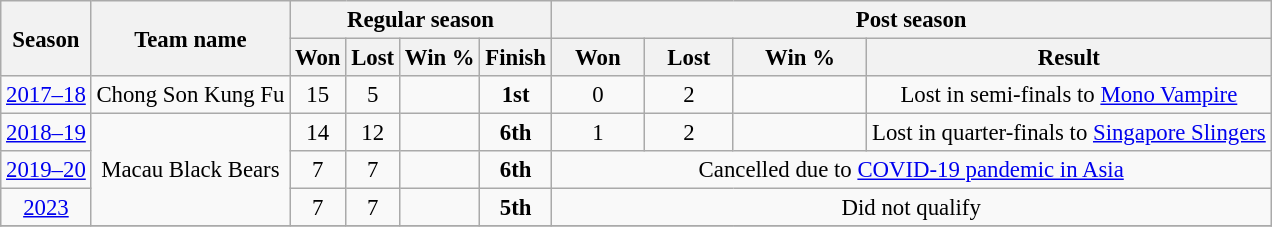<table class="wikitable" style="font-size: 95%; text-align:center;">
<tr>
<th rowspan="2">Season</th>
<th rowspan="2">Team name</th>
<th colspan="4">Regular season</th>
<th colspan="4">Post season</th>
</tr>
<tr>
<th>Won</th>
<th>Lost</th>
<th>Win %</th>
<th>Finish</th>
<th>Won</th>
<th>Lost</th>
<th>Win %</th>
<th>Result</th>
</tr>
<tr>
<td><a href='#'>2017–18</a></td>
<td>Chong Son Kung Fu</td>
<td>15</td>
<td>5</td>
<td></td>
<td><strong>1st</strong></td>
<td>0</td>
<td>2</td>
<td></td>
<td colspan="4">Lost in semi-finals to <a href='#'>Mono Vampire</a></td>
</tr>
<tr>
<td><a href='#'>2018–19</a></td>
<td rowspan="3">Macau Black Bears</td>
<td>14</td>
<td>12</td>
<td></td>
<td><strong>6th</strong></td>
<td>1</td>
<td>2</td>
<td></td>
<td colspan="4">Lost in quarter-finals to <a href='#'>Singapore Slingers</a></td>
</tr>
<tr>
<td><a href='#'>2019–20</a></td>
<td>7</td>
<td>7</td>
<td></td>
<td><strong>6th</strong></td>
<td colspan="4">Cancelled due to <a href='#'>COVID-19 pandemic in Asia</a></td>
</tr>
<tr>
<td><a href='#'>2023</a></td>
<td>7</td>
<td>7</td>
<td></td>
<td><strong>5th</strong></td>
<td colspan="4">Did not qualify</td>
</tr>
<tr>
</tr>
</table>
